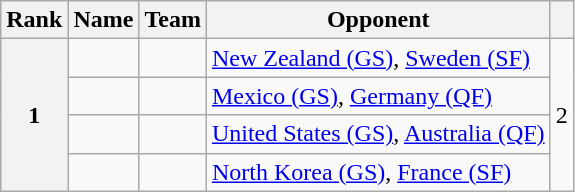<table class="wikitable sortable">
<tr>
<th>Rank</th>
<th>Name</th>
<th>Team</th>
<th class="unsortable">Opponent</th>
<th></th>
</tr>
<tr>
<th rowspan=4>1</th>
<td></td>
<td></td>
<td><a href='#'>New Zealand (GS)</a>, <a href='#'>Sweden (SF)</a></td>
<td rowspan=4 align=center>2</td>
</tr>
<tr>
<td></td>
<td></td>
<td><a href='#'>Mexico (GS)</a>, <a href='#'>Germany (QF)</a></td>
</tr>
<tr>
<td></td>
<td></td>
<td><a href='#'>United States (GS)</a>, <a href='#'>Australia (QF)</a></td>
</tr>
<tr>
<td></td>
<td></td>
<td><a href='#'>North Korea (GS)</a>, <a href='#'>France (SF)</a></td>
</tr>
</table>
